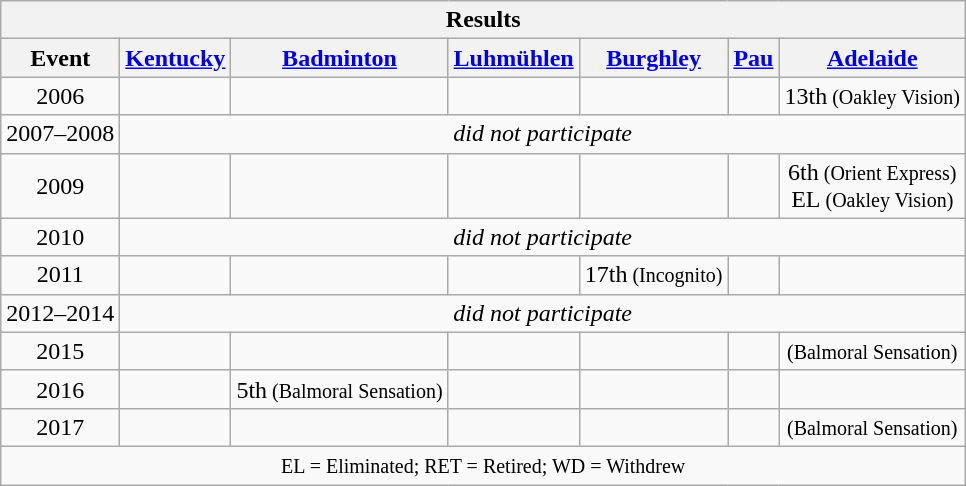<table class="wikitable" style="text-align:center">
<tr>
<th colspan=13 align=center><strong>Results</strong></th>
</tr>
<tr>
<th>Event</th>
<th><a href='#'>Kentucky</a></th>
<th><a href='#'>Badminton</a></th>
<th><a href='#'>Luhmühlen</a></th>
<th><a href='#'>Burghley</a></th>
<th><a href='#'>Pau</a></th>
<th><a href='#'>Adelaide</a></th>
</tr>
<tr>
<td>2006</td>
<td></td>
<td></td>
<td></td>
<td></td>
<td></td>
<td>13th<small> (Oakley Vision)</small></td>
</tr>
<tr>
<td>2007–2008</td>
<td colspan="6"><em>did not participate</em></td>
</tr>
<tr>
<td>2009</td>
<td></td>
<td></td>
<td></td>
<td></td>
<td></td>
<td>6th<small> (Orient Express)</small><br>EL<small> (Oakley Vision)</small></td>
</tr>
<tr>
<td>2010</td>
<td colspan="6"><em>did not participate</em></td>
</tr>
<tr>
<td>2011</td>
<td></td>
<td></td>
<td></td>
<td>17th<small> (Incognito)</small></td>
<td></td>
<td></td>
</tr>
<tr>
<td>2012–2014</td>
<td colspan="6"><em>did not participate</em></td>
</tr>
<tr>
<td>2015</td>
<td></td>
<td></td>
<td></td>
<td></td>
<td></td>
<td><small> (Balmoral Sensation)</small></td>
</tr>
<tr>
<td>2016</td>
<td></td>
<td>5th<small> (Balmoral Sensation)</small></td>
<td></td>
<td></td>
<td></td>
<td></td>
</tr>
<tr>
<td>2017</td>
<td></td>
<td></td>
<td></td>
<td></td>
<td></td>
<td><small> (Balmoral Sensation)</small></td>
</tr>
<tr>
<td colspan=13 align=center><small> EL = Eliminated; RET = Retired; WD = Withdrew </small></td>
</tr>
</table>
